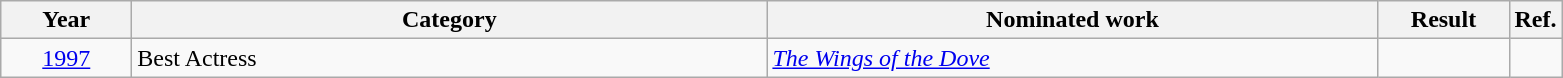<table class=wikitable>
<tr>
<th scope="col" style="width:5em;">Year</th>
<th scope="col" style="width:26em;">Category</th>
<th scope="col" style="width:25em;">Nominated work</th>
<th scope="col" style="width:5em;">Result</th>
<th>Ref.</th>
</tr>
<tr>
<td style="text-align:center;"><a href='#'>1997</a></td>
<td>Best Actress</td>
<td><em><a href='#'>The Wings of the Dove</a></em></td>
<td></td>
<td></td>
</tr>
</table>
